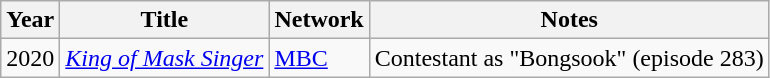<table class="wikitable">
<tr>
<th>Year</th>
<th>Title</th>
<th>Network</th>
<th>Notes</th>
</tr>
<tr>
<td>2020</td>
<td><em><a href='#'>King of Mask Singer</a></em></td>
<td><a href='#'>MBC</a></td>
<td>Contestant as "Bongsook" (episode 283)</td>
</tr>
</table>
